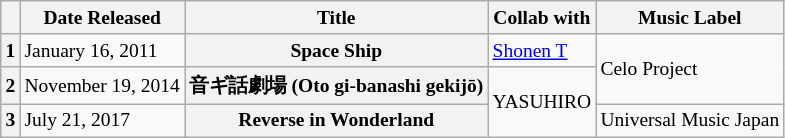<table class="wikitable" style="font-size: small;">
<tr>
<th></th>
<th>Date Released</th>
<th>Title</th>
<th>Collab with</th>
<th>Music Label</th>
</tr>
<tr>
<th>1</th>
<td>January 16, 2011</td>
<th>Space Ship</th>
<td><a href='#'>Shonen T</a></td>
<td rowspan="2">Celo Project</td>
</tr>
<tr>
<th>2</th>
<td>November 19, 2014</td>
<th>音ギ話劇場 (Oto gi-banashi gekijō)</th>
<td rowspan="2">YASUHIRO</td>
</tr>
<tr>
<th>3</th>
<td>July 21, 2017</td>
<th>Reverse in Wonderland</th>
<td>Universal Music Japan</td>
</tr>
</table>
